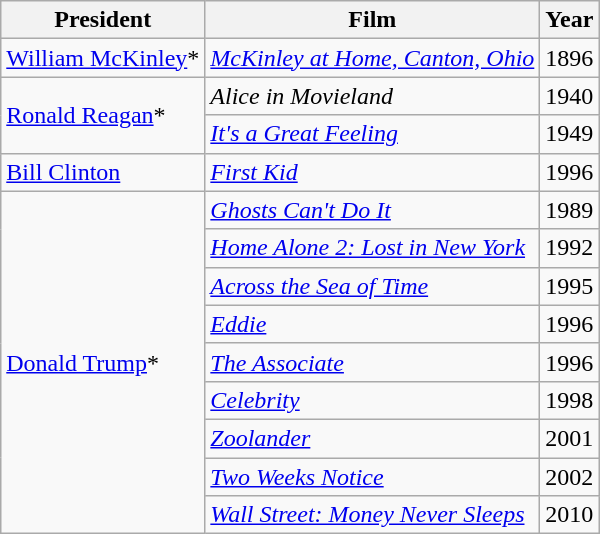<table class="wikitable sortable">
<tr>
<th>President</th>
<th>Film</th>
<th>Year</th>
</tr>
<tr>
<td><a href='#'>William McKinley</a>*</td>
<td><em><a href='#'>McKinley at Home, Canton, Ohio</a></em></td>
<td>1896</td>
</tr>
<tr>
<td rowspan="2"><a href='#'>Ronald Reagan</a>*</td>
<td><em>Alice in Movieland</em></td>
<td>1940</td>
</tr>
<tr>
<td><em><a href='#'>It's a Great Feeling</a></em></td>
<td>1949</td>
</tr>
<tr>
<td><a href='#'>Bill Clinton</a></td>
<td><em><a href='#'>First Kid</a></em></td>
<td>1996</td>
</tr>
<tr>
<td rowspan="10"><a href='#'>Donald Trump</a>*</td>
<td><em><a href='#'>Ghosts Can't Do It</a></em></td>
<td>1989</td>
</tr>
<tr>
<td><em><a href='#'>Home Alone 2: Lost in New York</a></em></td>
<td>1992</td>
</tr>
<tr>
<td><em><a href='#'>Across the Sea of Time</a></em></td>
<td>1995</td>
</tr>
<tr>
<td><em><a href='#'>Eddie</a></em></td>
<td>1996</td>
</tr>
<tr>
<td><em><a href='#'>The Associate</a></em></td>
<td>1996</td>
</tr>
<tr>
<td><em><a href='#'>Celebrity</a></em></td>
<td>1998</td>
</tr>
<tr>
<td><em><a href='#'>Zoolander</a></em></td>
<td>2001</td>
</tr>
<tr>
<td><em><a href='#'>Two Weeks Notice</a></em></td>
<td>2002</td>
</tr>
<tr>
<td><em><a href='#'>Wall Street: Money Never Sleeps</a></em></td>
<td>2010</td>
</tr>
</table>
